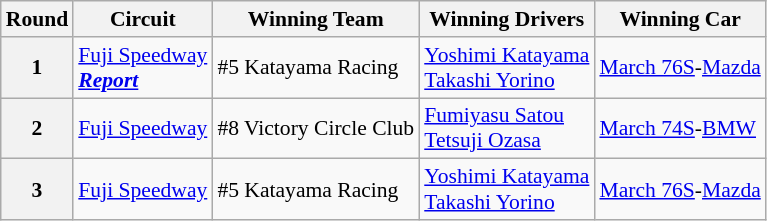<table class="wikitable" style="font-size: 90%;">
<tr>
<th>Round</th>
<th>Circuit</th>
<th>Winning Team</th>
<th>Winning Drivers</th>
<th>Winning Car</th>
</tr>
<tr>
<th>1</th>
<td><a href='#'>Fuji Speedway</a><br><strong><em><a href='#'>Report</a></em></strong></td>
<td>#5 Katayama Racing</td>
<td> <a href='#'>Yoshimi Katayama</a><br> <a href='#'>Takashi Yorino</a></td>
<td><a href='#'>March 76S</a>-<a href='#'>Mazda</a></td>
</tr>
<tr>
<th>2</th>
<td><a href='#'>Fuji Speedway</a></td>
<td>#8 Victory Circle Club</td>
<td> <a href='#'>Fumiyasu Satou</a><br> <a href='#'>Tetsuji Ozasa</a></td>
<td><a href='#'>March 74S</a>-<a href='#'>BMW</a></td>
</tr>
<tr>
<th>3</th>
<td><a href='#'>Fuji Speedway</a></td>
<td>#5 Katayama Racing</td>
<td> <a href='#'>Yoshimi Katayama</a><br> <a href='#'>Takashi Yorino</a></td>
<td><a href='#'>March 76S</a>-<a href='#'>Mazda</a></td>
</tr>
</table>
